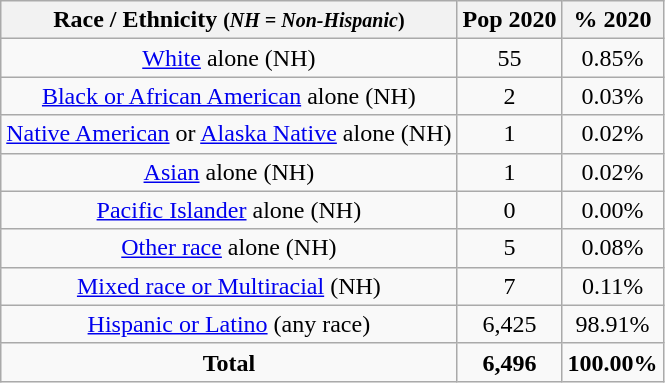<table class="wikitable" style="text-align:center;">
<tr>
<th>Race / Ethnicity <small>(<em>NH = Non-Hispanic</em>)</small></th>
<th>Pop 2020</th>
<th>% 2020</th>
</tr>
<tr>
<td><a href='#'>White</a> alone (NH)</td>
<td>55</td>
<td>0.85%</td>
</tr>
<tr>
<td><a href='#'>Black or African American</a> alone (NH)</td>
<td>2</td>
<td>0.03%</td>
</tr>
<tr>
<td><a href='#'>Native American</a> or <a href='#'>Alaska Native</a> alone (NH)</td>
<td>1</td>
<td>0.02%</td>
</tr>
<tr>
<td><a href='#'>Asian</a> alone (NH)</td>
<td>1</td>
<td>0.02%</td>
</tr>
<tr>
<td><a href='#'>Pacific Islander</a> alone (NH)</td>
<td>0</td>
<td>0.00%</td>
</tr>
<tr>
<td><a href='#'>Other race</a> alone (NH)</td>
<td>5</td>
<td>0.08%</td>
</tr>
<tr>
<td><a href='#'>Mixed race or Multiracial</a> (NH)</td>
<td>7</td>
<td>0.11%</td>
</tr>
<tr>
<td><a href='#'>Hispanic or Latino</a> (any race)</td>
<td>6,425</td>
<td>98.91%</td>
</tr>
<tr>
<td><strong>Total</strong></td>
<td><strong>6,496</strong></td>
<td><strong>100.00%</strong></td>
</tr>
</table>
